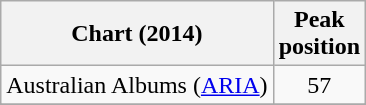<table class="wikitable sortable">
<tr>
<th>Chart (2014)</th>
<th>Peak<br>position</th>
</tr>
<tr>
<td>Australian Albums (<a href='#'>ARIA</a>)</td>
<td align=center>57</td>
</tr>
<tr>
</tr>
<tr>
</tr>
<tr>
</tr>
</table>
